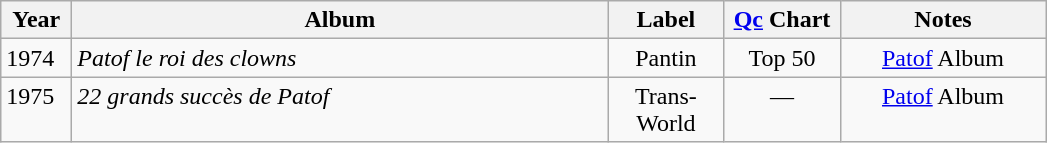<table class="wikitable">
<tr>
<th align="left" valign="top" width="40">Year</th>
<th align="left" valign="top" width="350">Album</th>
<th align="center" valign="top" width="70">Label</th>
<th align="center" valign="top" width="70"><a href='#'>Qc</a> Chart</th>
<th align="left" valign="top" width="130">Notes</th>
</tr>
<tr>
<td align="left" valign="top">1974</td>
<td align="left" valign="top"><em>Patof le roi des clowns</em></td>
<td align="center" valign="top">Pantin</td>
<td align="center" valign="top">Top 50</td>
<td align="center" valign="top"><a href='#'>Patof</a> Album</td>
</tr>
<tr>
<td align="left" valign="top">1975</td>
<td align="left" valign="top"><em>22 grands succès de Patof</em></td>
<td align="center" valign="top">Trans-World</td>
<td align="center" valign="top">—</td>
<td align="center" valign="top"><a href='#'>Patof</a> Album</td>
</tr>
</table>
